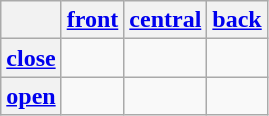<table class="wikitable" style="text-align: center;">
<tr>
<th></th>
<th><a href='#'>front</a></th>
<th><a href='#'>central</a></th>
<th><a href='#'>back</a></th>
</tr>
<tr>
<th><a href='#'>close</a></th>
<td></td>
<td></td>
<td></td>
</tr>
<tr>
<th><a href='#'>open</a></th>
<td></td>
<td></td>
<td></td>
</tr>
</table>
